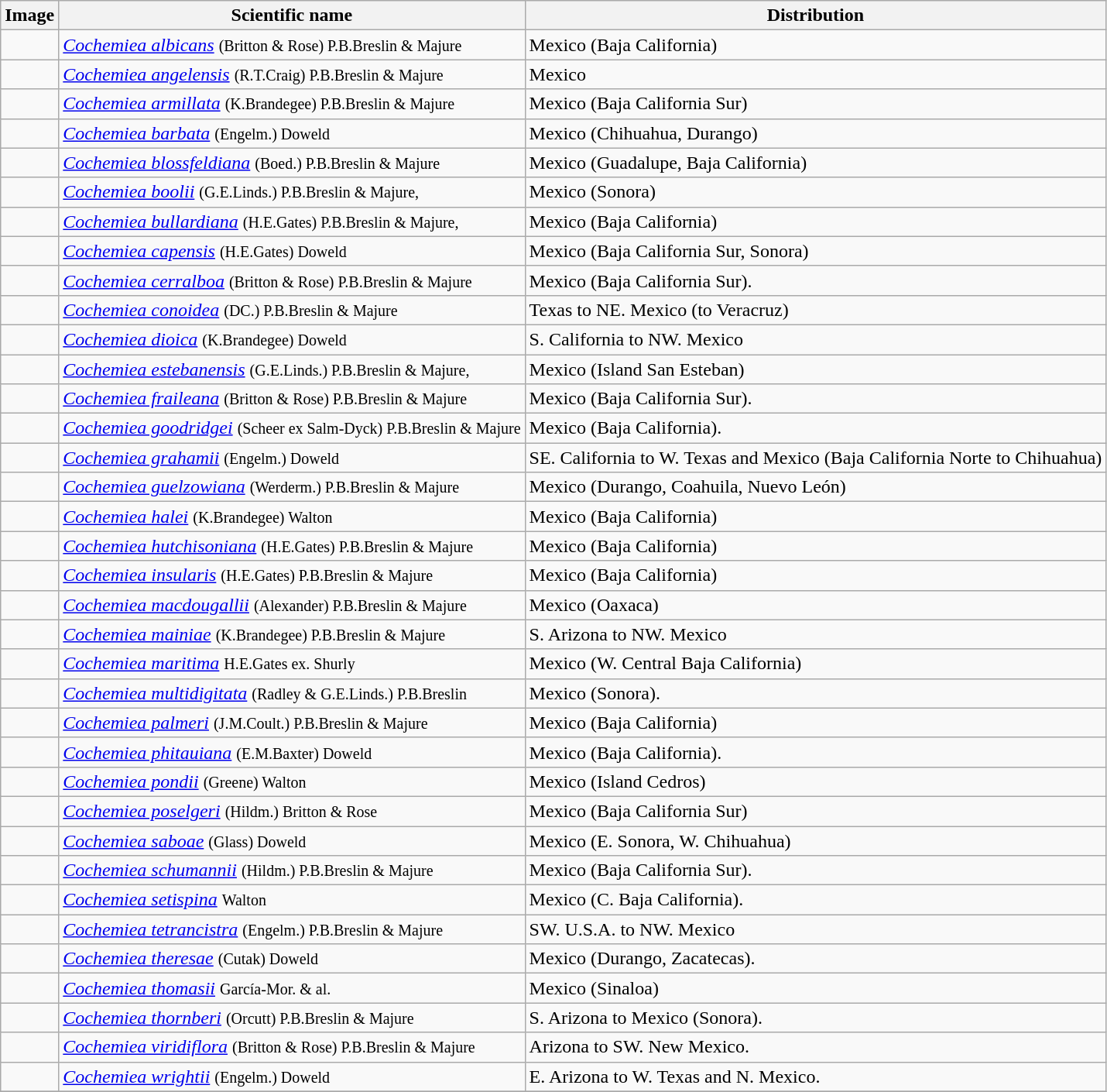<table class="wikitable sortable">
<tr>
<th>Image</th>
<th>Scientific name</th>
<th>Distribution</th>
</tr>
<tr>
<td></td>
<td><em><a href='#'>Cochemiea albicans</a></em> <small>(Britton & Rose) P.B.Breslin & Majure</small></td>
<td>Mexico (Baja California)</td>
</tr>
<tr>
<td></td>
<td><em><a href='#'>Cochemiea angelensis</a></em> <small>(R.T.Craig) P.B.Breslin & Majure</small></td>
<td>Mexico</td>
</tr>
<tr>
<td></td>
<td><em><a href='#'>Cochemiea armillata</a></em> <small>(K.Brandegee) P.B.Breslin & Majure</small></td>
<td>Mexico (Baja California Sur)</td>
</tr>
<tr>
<td></td>
<td><em><a href='#'>Cochemiea barbata</a></em> <small>(Engelm.) Doweld</small></td>
<td>Mexico (Chihuahua, Durango)</td>
</tr>
<tr>
<td></td>
<td><em><a href='#'>Cochemiea blossfeldiana</a></em> <small>(Boed.) P.B.Breslin & Majure</small></td>
<td>Mexico (Guadalupe, Baja California)</td>
</tr>
<tr>
<td></td>
<td><em><a href='#'>Cochemiea boolii</a></em> <small>(G.E.Linds.) P.B.Breslin & Majure,</small></td>
<td>Mexico (Sonora)</td>
</tr>
<tr>
<td></td>
<td><em><a href='#'>Cochemiea bullardiana</a></em> <small>(H.E.Gates) P.B.Breslin & Majure,</small></td>
<td>Mexico (Baja California)</td>
</tr>
<tr>
<td></td>
<td><em><a href='#'>Cochemiea capensis</a></em> <small>(H.E.Gates) Doweld</small></td>
<td>Mexico (Baja California Sur, Sonora)</td>
</tr>
<tr>
<td></td>
<td><em><a href='#'>Cochemiea cerralboa</a></em> <small>(Britton & Rose) P.B.Breslin & Majure</small></td>
<td>Mexico (Baja California Sur).</td>
</tr>
<tr>
<td></td>
<td><em><a href='#'>Cochemiea conoidea</a></em> <small>(DC.) P.B.Breslin & Majure</small></td>
<td>Texas to NE. Mexico (to Veracruz)</td>
</tr>
<tr>
<td></td>
<td><em><a href='#'>Cochemiea dioica</a></em> <small>(K.Brandegee) Doweld</small></td>
<td>S. California to NW. Mexico</td>
</tr>
<tr>
<td></td>
<td><em><a href='#'>Cochemiea estebanensis</a></em> <small>(G.E.Linds.) P.B.Breslin & Majure,</small></td>
<td>Mexico (Island San Esteban)</td>
</tr>
<tr>
<td></td>
<td><em><a href='#'>Cochemiea fraileana</a></em> <small>(Britton & Rose) P.B.Breslin & Majure</small></td>
<td>Mexico (Baja California Sur).</td>
</tr>
<tr>
<td></td>
<td><em><a href='#'>Cochemiea goodridgei</a></em> <small>(Scheer ex Salm-Dyck) P.B.Breslin & Majure</small></td>
<td>Mexico (Baja California).</td>
</tr>
<tr>
<td></td>
<td><em><a href='#'>Cochemiea grahamii</a></em> <small>(Engelm.) Doweld</small></td>
<td>SE. California to W. Texas and Mexico (Baja California Norte to Chihuahua)</td>
</tr>
<tr>
<td></td>
<td><em><a href='#'>Cochemiea guelzowiana</a></em> <small>(Werderm.) P.B.Breslin & Majure</small></td>
<td>Mexico (Durango, Coahuila, Nuevo León)</td>
</tr>
<tr>
<td></td>
<td><em><a href='#'>Cochemiea halei</a></em> <small>(K.Brandegee) Walton</small></td>
<td>Mexico (Baja California)</td>
</tr>
<tr>
<td></td>
<td><em><a href='#'>Cochemiea hutchisoniana</a></em> <small>(H.E.Gates) P.B.Breslin & Majure</small></td>
<td>Mexico (Baja California)</td>
</tr>
<tr>
<td></td>
<td><em><a href='#'>Cochemiea insularis</a></em> <small>(H.E.Gates) P.B.Breslin & Majure</small></td>
<td>Mexico (Baja California)</td>
</tr>
<tr>
<td></td>
<td><em><a href='#'>Cochemiea macdougallii</a></em> <small>(Alexander) P.B.Breslin & Majure</small></td>
<td>Mexico (Oaxaca)</td>
</tr>
<tr>
<td></td>
<td><em><a href='#'>Cochemiea mainiae</a></em> <small>(K.Brandegee) P.B.Breslin & Majure</small></td>
<td>S. Arizona to NW. Mexico</td>
</tr>
<tr>
<td></td>
<td><em><a href='#'>Cochemiea maritima</a></em> <small>H.E.Gates ex. Shurly</small></td>
<td>Mexico (W. Central Baja California)</td>
</tr>
<tr>
<td></td>
<td><em><a href='#'>Cochemiea multidigitata</a></em> <small>(Radley & G.E.Linds.) P.B.Breslin</small></td>
<td>Mexico (Sonora).</td>
</tr>
<tr>
<td></td>
<td><em><a href='#'>Cochemiea palmeri</a></em> <small>(J.M.Coult.) P.B.Breslin & Majure</small></td>
<td>Mexico (Baja California)</td>
</tr>
<tr>
<td></td>
<td><em><a href='#'>Cochemiea phitauiana</a></em> <small>(E.M.Baxter) Doweld</small></td>
<td>Mexico (Baja California).</td>
</tr>
<tr>
<td></td>
<td><em><a href='#'>Cochemiea pondii</a></em> <small>(Greene) Walton</small></td>
<td>Mexico (Island Cedros)</td>
</tr>
<tr>
<td></td>
<td><em><a href='#'>Cochemiea poselgeri</a></em> <small>(Hildm.) Britton & Rose</small></td>
<td>Mexico (Baja California Sur)</td>
</tr>
<tr>
<td></td>
<td><em><a href='#'>Cochemiea saboae</a></em> <small>(Glass) Doweld</small></td>
<td>Mexico (E. Sonora, W. Chihuahua)</td>
</tr>
<tr>
<td></td>
<td><em><a href='#'>Cochemiea schumannii</a></em> <small>(Hildm.) P.B.Breslin & Majure</small></td>
<td>Mexico (Baja California Sur).</td>
</tr>
<tr>
<td></td>
<td><em><a href='#'>Cochemiea setispina</a></em> <small>Walton</small></td>
<td>Mexico (C. Baja California).</td>
</tr>
<tr>
<td></td>
<td><em><a href='#'>Cochemiea tetrancistra</a></em> <small>(Engelm.) P.B.Breslin & Majure</small></td>
<td>SW. U.S.A. to NW. Mexico</td>
</tr>
<tr>
<td></td>
<td><em><a href='#'>Cochemiea theresae</a></em> <small>(Cutak) Doweld</small></td>
<td>Mexico (Durango, Zacatecas).</td>
</tr>
<tr>
<td></td>
<td><em><a href='#'>Cochemiea thomasii</a></em> <small>García-Mor. & al.</small></td>
<td>Mexico (Sinaloa)</td>
</tr>
<tr>
<td></td>
<td><em><a href='#'>Cochemiea thornberi</a></em> <small>(Orcutt) P.B.Breslin & Majure</small></td>
<td>S. Arizona to Mexico (Sonora).</td>
</tr>
<tr>
<td></td>
<td><em><a href='#'>Cochemiea viridiflora</a></em> <small>(Britton & Rose) P.B.Breslin & Majure</small></td>
<td>Arizona to SW. New Mexico.</td>
</tr>
<tr>
<td></td>
<td><em><a href='#'>Cochemiea wrightii</a></em> <small>(Engelm.) Doweld</small></td>
<td>E. Arizona to W. Texas and N. Mexico.</td>
</tr>
<tr>
</tr>
</table>
